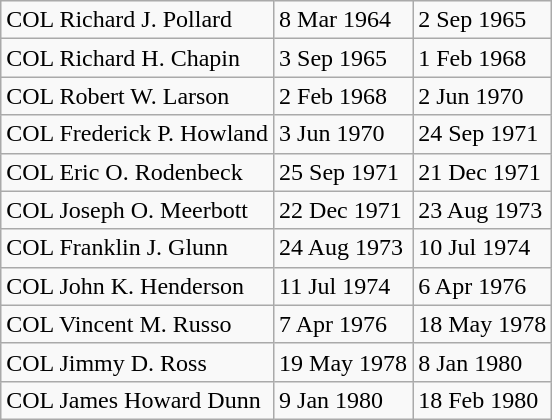<table class="wikitable">
<tr>
<td>COL Richard J. Pollard</td>
<td>8 Mar 1964</td>
<td>2 Sep 1965</td>
</tr>
<tr>
<td>COL Richard H. Chapin</td>
<td>3 Sep 1965</td>
<td>1 Feb 1968</td>
</tr>
<tr>
<td>COL Robert W. Larson</td>
<td>2 Feb 1968</td>
<td>2 Jun 1970</td>
</tr>
<tr>
<td>COL Frederick P. Howland</td>
<td>3 Jun 1970</td>
<td>24 Sep 1971</td>
</tr>
<tr>
<td>COL Eric O. Rodenbeck</td>
<td>25 Sep 1971</td>
<td>21 Dec 1971</td>
</tr>
<tr>
<td>COL Joseph O. Meerbott</td>
<td>22 Dec 1971</td>
<td>23 Aug 1973</td>
</tr>
<tr>
<td>COL Franklin J. Glunn</td>
<td>24 Aug 1973</td>
<td>10 Jul 1974</td>
</tr>
<tr>
<td>COL John K. Henderson</td>
<td>11 Jul 1974</td>
<td>6 Apr 1976</td>
</tr>
<tr>
<td>COL Vincent M. Russo</td>
<td>7 Apr 1976</td>
<td>18 May 1978</td>
</tr>
<tr>
<td>COL Jimmy D. Ross</td>
<td>19 May 1978</td>
<td>8 Jan 1980</td>
</tr>
<tr>
<td>COL James Howard Dunn</td>
<td>9 Jan 1980</td>
<td>18 Feb 1980</td>
</tr>
</table>
